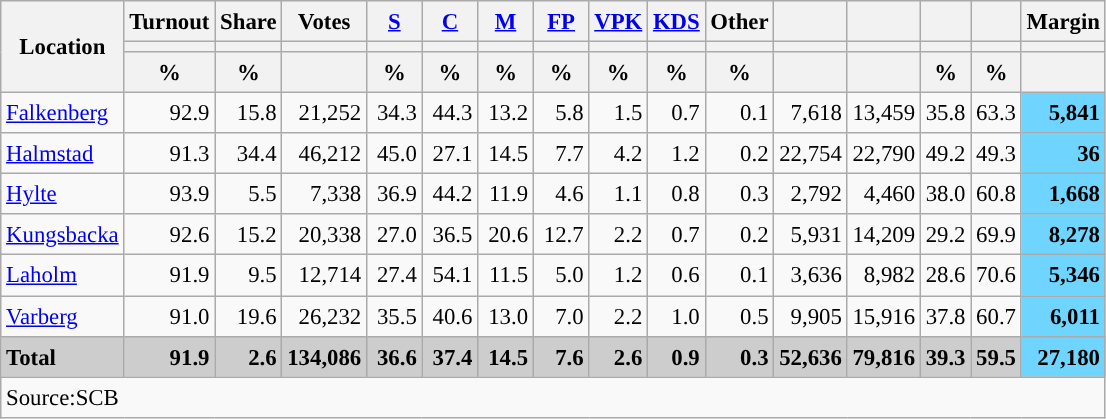<table class="wikitable sortable" style="text-align:right; font-size:95%; line-height:20px;">
<tr>
<th rowspan="3">Location</th>
<th>Turnout</th>
<th>Share</th>
<th>Votes</th>
<th width="30px" class="unsortable"><a href='#'>S</a></th>
<th width="30px" class="unsortable"><a href='#'>C</a></th>
<th width="30px" class="unsortable"><a href='#'>M</a></th>
<th width="30px" class="unsortable"><a href='#'>FP</a></th>
<th width="30px" class="unsortable"><a href='#'>VPK</a></th>
<th width="30px" class="unsortable"><a href='#'>KDS</a></th>
<th width="30px" class="unsortable">Other</th>
<th></th>
<th></th>
<th></th>
<th></th>
<th>Margin</th>
</tr>
<tr>
<th></th>
<th></th>
<th></th>
<th style="background:"></th>
<th style="background:"></th>
<th style="background:"></th>
<th style="background:"></th>
<th style="background:"></th>
<th style="background:"></th>
<th style="background:"></th>
<th style="background:"></th>
<th style="background:"></th>
<th style="background:"></th>
<th style="background:"></th>
<th></th>
</tr>
<tr>
<th data-sort-type="number">%</th>
<th data-sort-type="number">%</th>
<th></th>
<th data-sort-type="number">%</th>
<th data-sort-type="number">%</th>
<th data-sort-type="number">%</th>
<th data-sort-type="number">%</th>
<th data-sort-type="number">%</th>
<th data-sort-type="number">%</th>
<th data-sort-type="number">%</th>
<th data-sort-type="number"></th>
<th data-sort-type="number"></th>
<th data-sort-type="number">%</th>
<th data-sort-type="number">%</th>
<th data-sort-type="number"></th>
</tr>
<tr>
<td align=left><a href='#'>Falkenberg</a></td>
<td>92.9</td>
<td>15.8</td>
<td>21,252</td>
<td>34.3</td>
<td>44.3</td>
<td>13.2</td>
<td>5.8</td>
<td>1.5</td>
<td>0.7</td>
<td>0.1</td>
<td>7,618</td>
<td>13,459</td>
<td>35.8</td>
<td>63.3</td>
<td bgcolor=#6fd5fe><strong>5,841</strong></td>
</tr>
<tr>
<td align=left><a href='#'>Halmstad</a></td>
<td>91.3</td>
<td>34.4</td>
<td>46,212</td>
<td>45.0</td>
<td>27.1</td>
<td>14.5</td>
<td>7.7</td>
<td>4.2</td>
<td>1.2</td>
<td>0.2</td>
<td>22,754</td>
<td>22,790</td>
<td>49.2</td>
<td>49.3</td>
<td bgcolor=#6fd5fe><strong>36</strong></td>
</tr>
<tr>
<td align=left><a href='#'>Hylte</a></td>
<td>93.9</td>
<td>5.5</td>
<td>7,338</td>
<td>36.9</td>
<td>44.2</td>
<td>11.9</td>
<td>4.6</td>
<td>1.1</td>
<td>0.8</td>
<td>0.3</td>
<td>2,792</td>
<td>4,460</td>
<td>38.0</td>
<td>60.8</td>
<td bgcolor=#6fd5fe><strong>1,668</strong></td>
</tr>
<tr>
<td align=left><a href='#'>Kungsbacka</a></td>
<td>92.6</td>
<td>15.2</td>
<td>20,338</td>
<td>27.0</td>
<td>36.5</td>
<td>20.6</td>
<td>12.7</td>
<td>2.2</td>
<td>0.7</td>
<td>0.2</td>
<td>5,931</td>
<td>14,209</td>
<td>29.2</td>
<td>69.9</td>
<td bgcolor=#6fd5fe><strong>8,278</strong></td>
</tr>
<tr>
<td align=left><a href='#'>Laholm</a></td>
<td>91.9</td>
<td>9.5</td>
<td>12,714</td>
<td>27.4</td>
<td>54.1</td>
<td>11.5</td>
<td>5.0</td>
<td>1.2</td>
<td>0.6</td>
<td>0.1</td>
<td>3,636</td>
<td>8,982</td>
<td>28.6</td>
<td>70.6</td>
<td bgcolor=#6fd5fe><strong>5,346</strong></td>
</tr>
<tr>
<td align=left><a href='#'>Varberg</a></td>
<td>91.0</td>
<td>19.6</td>
<td>26,232</td>
<td>35.5</td>
<td>40.6</td>
<td>13.0</td>
<td>7.0</td>
<td>2.2</td>
<td>1.0</td>
<td>0.5</td>
<td>9,905</td>
<td>15,916</td>
<td>37.8</td>
<td>60.7</td>
<td bgcolor=#6fd5fe><strong>6,011</strong></td>
</tr>
<tr style="background:#CDCDCD;">
<td align=left><strong>Total</strong></td>
<td><strong>91.9</strong></td>
<td><strong>2.6</strong></td>
<td><strong>134,086</strong></td>
<td><strong>36.6</strong></td>
<td><strong>37.4</strong></td>
<td><strong>14.5</strong></td>
<td><strong>7.6</strong></td>
<td><strong>2.6</strong></td>
<td><strong>0.9</strong></td>
<td><strong>0.3</strong></td>
<td><strong>52,636</strong></td>
<td><strong>79,816</strong></td>
<td><strong>39.3</strong></td>
<td><strong>59.5</strong></td>
<td bgcolor=#6fd5fe><strong>27,180</strong></td>
</tr>
<tr>
<td align=left colspan=16>Source:SCB </td>
</tr>
</table>
